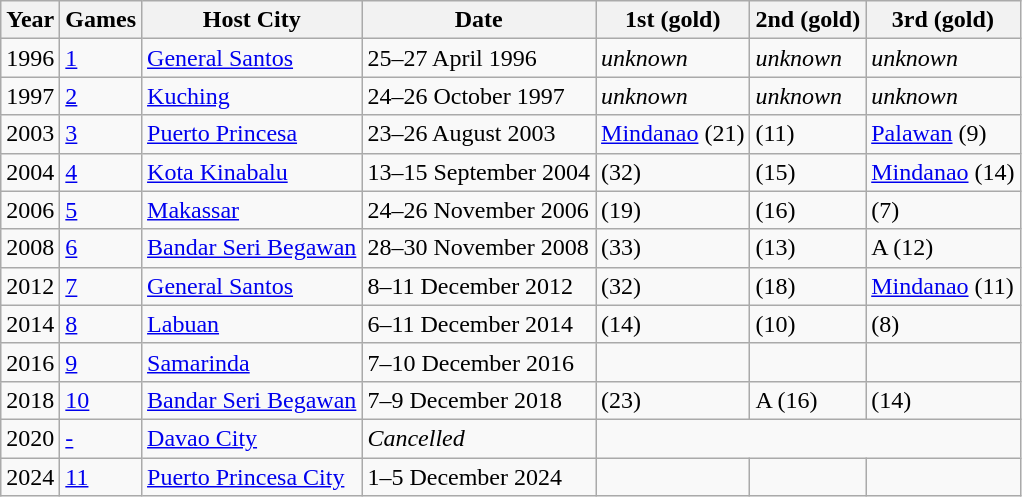<table class=wikitable>
<tr>
<th>Year</th>
<th>Games</th>
<th>Host City</th>
<th>Date</th>
<th>1st (gold)</th>
<th>2nd (gold)</th>
<th>3rd (gold)</th>
</tr>
<tr>
<td>1996</td>
<td><a href='#'>1</a></td>
<td> <a href='#'>General Santos</a></td>
<td>25–27 April 1996</td>
<td><em>unknown</em></td>
<td><em>unknown</em></td>
<td><em>unknown</em></td>
</tr>
<tr>
<td>1997</td>
<td><a href='#'>2</a></td>
<td> <a href='#'>Kuching</a></td>
<td>24–26 October 1997</td>
<td><em>unknown</em></td>
<td><em>unknown</em></td>
<td><em>unknown</em></td>
</tr>
<tr>
<td>2003</td>
<td><a href='#'>3</a></td>
<td> <a href='#'>Puerto Princesa</a></td>
<td>23–26 August 2003</td>
<td><a href='#'>Mindanao</a> (21)</td>
<td> (11)</td>
<td> <a href='#'>Palawan</a> (9)</td>
</tr>
<tr>
<td>2004</td>
<td><a href='#'>4</a></td>
<td> <a href='#'>Kota Kinabalu</a></td>
<td>13–15 September 2004</td>
<td> (32)</td>
<td> (15)</td>
<td> <a href='#'>Mindanao</a> (14)</td>
</tr>
<tr>
<td>2006</td>
<td><a href='#'>5</a></td>
<td> <a href='#'>Makassar</a></td>
<td>24–26 November 2006</td>
<td> (19)</td>
<td> (16)</td>
<td> (7)</td>
</tr>
<tr>
<td>2008</td>
<td><a href='#'>6</a></td>
<td> <a href='#'>Bandar Seri Begawan</a></td>
<td>28–30 November 2008</td>
<td> (33)</td>
<td> (13)</td>
<td> A (12)</td>
</tr>
<tr>
<td>2012</td>
<td><a href='#'>7</a></td>
<td> <a href='#'>General Santos</a></td>
<td>8–11 December 2012</td>
<td> (32)</td>
<td> (18)</td>
<td><a href='#'>Mindanao</a> (11)</td>
</tr>
<tr>
<td>2014</td>
<td><a href='#'>8</a></td>
<td> <a href='#'>Labuan</a></td>
<td>6–11 December 2014</td>
<td> (14)</td>
<td> (10)</td>
<td> (8)</td>
</tr>
<tr>
<td>2016</td>
<td><a href='#'>9</a></td>
<td> <a href='#'>Samarinda</a></td>
<td>7–10 December 2016</td>
<td></td>
<td></td>
<td></td>
</tr>
<tr>
<td>2018</td>
<td><a href='#'>10</a></td>
<td> <a href='#'>Bandar Seri Begawan</a></td>
<td>7–9 December 2018</td>
<td> (23)</td>
<td> A (16)</td>
<td> (14)</td>
</tr>
<tr>
<td>2020</td>
<td><a href='#'>-</a></td>
<td> <a href='#'>Davao City</a></td>
<td><em>Cancelled</em></td>
</tr>
<tr>
<td>2024</td>
<td><a href='#'>11</a></td>
<td> <a href='#'>Puerto Princesa City</a></td>
<td>1–5 December 2024</td>
<td></td>
<td></td>
<td></td>
</tr>
</table>
